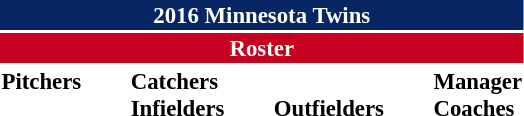<table class="toccolours" style="font-size: 95%;">
<tr>
<th colspan="10" style="background:#072764; color:#fff; text-align:center;">2016 Minnesota Twins</th>
</tr>
<tr>
<td colspan="10" style="background:#c6011f; color:white; text-align:center;"><strong>Roster</strong></td>
</tr>
<tr>
<td valign="top"><strong>Pitchers</strong><br>


























</td>
<td style="width:25px;"></td>
<td valign="top"><strong>Catchers</strong><br>


<strong>Infielders</strong>









</td>
<td style="width:25px;"></td>
<td valign="top"><br><strong>Outfielders</strong>







</td>
<td style="width:25px;"></td>
<td valign="top"><strong>Manager</strong><br>
<strong>Coaches</strong>
 
 
 
 
 
 
 
 
 
 </td>
</tr>
</table>
